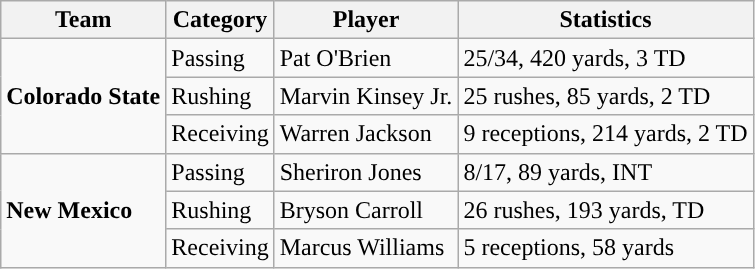<table class="wikitable" style="float: left;">
<tr>
<th>Team</th>
<th>Category</th>
<th>Player</th>
<th>Statistics</th>
</tr>
<tr>
<td rowspan=3><strong>Colorado State</strong></td>
<td>Passing</td>
<td>Pat O'Brien</td>
<td>25/34, 420 yards, 3 TD</td>
</tr>
<tr>
<td>Rushing</td>
<td>Marvin Kinsey Jr.</td>
<td>25 rushes, 85 yards, 2 TD</td>
</tr>
<tr>
<td>Receiving</td>
<td>Warren Jackson</td>
<td>9 receptions, 214 yards, 2 TD</td>
</tr>
<tr>
<td rowspan=3><strong>New Mexico</strong></td>
<td>Passing</td>
<td>Sheriron Jones</td>
<td>8/17, 89 yards, INT</td>
</tr>
<tr>
<td>Rushing</td>
<td>Bryson Carroll</td>
<td>26 rushes, 193 yards, TD</td>
</tr>
<tr>
<td>Receiving</td>
<td>Marcus Williams</td>
<td>5 receptions, 58 yards</td>
</tr>
</table>
